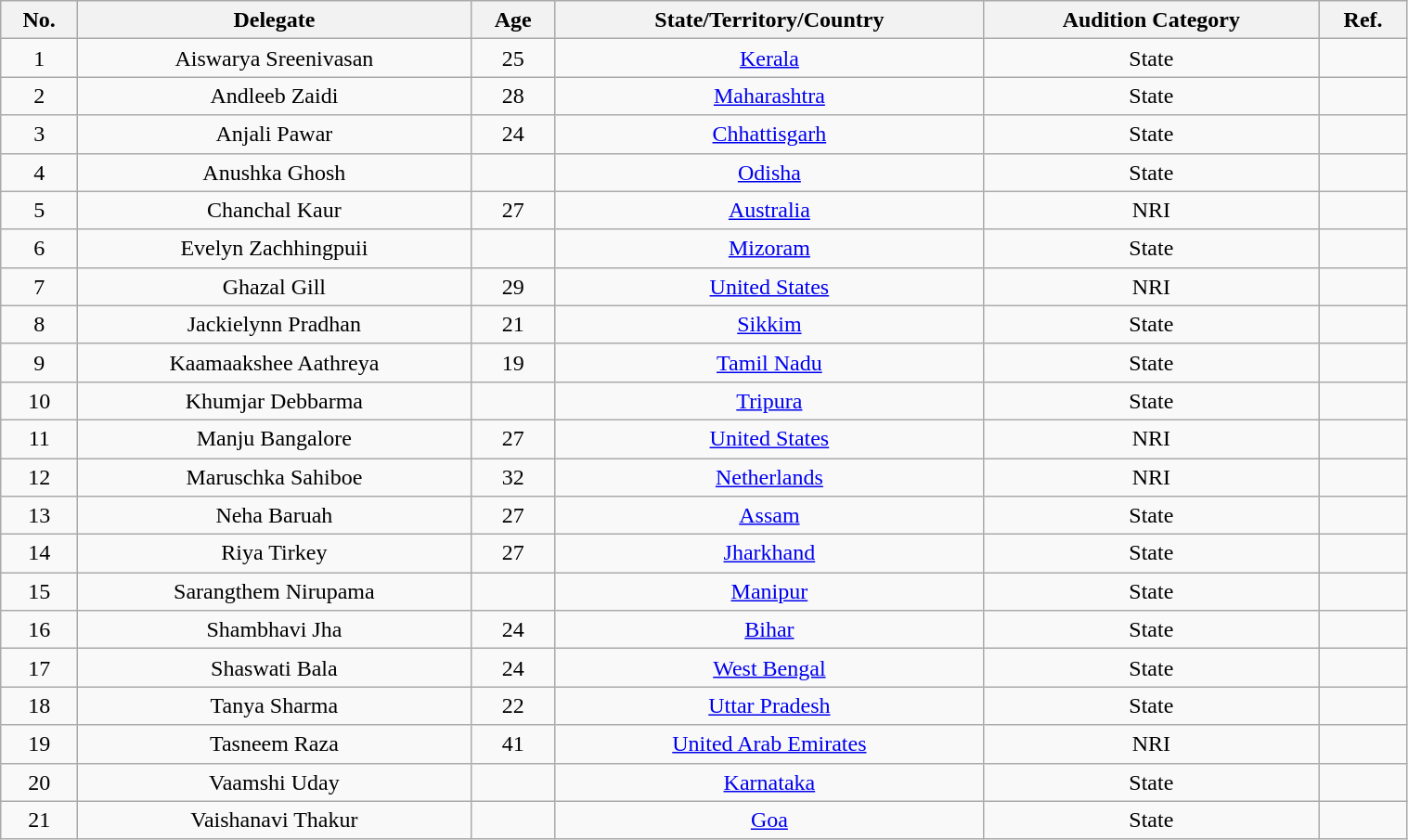<table class="wikitable" style="text-align:center; line-height:20px; font-size:100%; width:80%;">
<tr>
<th>No.</th>
<th>Delegate</th>
<th>Age</th>
<th>State/Territory/Country</th>
<th>Audition Category</th>
<th>Ref.</th>
</tr>
<tr>
<td>1</td>
<td>Aiswarya Sreenivasan</td>
<td>25</td>
<td><a href='#'>Kerala</a></td>
<td>State</td>
<td></td>
</tr>
<tr>
<td>2</td>
<td>Andleeb Zaidi</td>
<td>28</td>
<td><a href='#'>Maharashtra</a></td>
<td>State</td>
<td></td>
</tr>
<tr>
<td>3</td>
<td>Anjali Pawar</td>
<td>24</td>
<td><a href='#'>Chhattisgarh</a></td>
<td>State</td>
<td></td>
</tr>
<tr>
<td>4</td>
<td>Anushka Ghosh</td>
<td></td>
<td><a href='#'>Odisha</a></td>
<td>State</td>
<td></td>
</tr>
<tr>
<td>5</td>
<td>Chanchal Kaur</td>
<td>27</td>
<td><a href='#'>Australia</a></td>
<td>NRI</td>
<td></td>
</tr>
<tr>
<td>6</td>
<td>Evelyn Zachhingpuii</td>
<td></td>
<td><a href='#'>Mizoram</a></td>
<td>State</td>
<td></td>
</tr>
<tr>
<td>7</td>
<td>Ghazal Gill</td>
<td>29</td>
<td><a href='#'>United States</a></td>
<td>NRI</td>
<td></td>
</tr>
<tr>
<td>8</td>
<td>Jackielynn Pradhan</td>
<td>21</td>
<td><a href='#'>Sikkim</a></td>
<td>State</td>
<td></td>
</tr>
<tr>
<td>9</td>
<td>Kaamaakshee Aathreya</td>
<td>19</td>
<td><a href='#'>Tamil Nadu</a></td>
<td>State</td>
<td></td>
</tr>
<tr>
<td>10</td>
<td>Khumjar Debbarma</td>
<td></td>
<td><a href='#'>Tripura</a></td>
<td>State</td>
<td></td>
</tr>
<tr>
<td>11</td>
<td>Manju Bangalore</td>
<td>27</td>
<td><a href='#'>United States</a></td>
<td>NRI</td>
<td></td>
</tr>
<tr>
<td>12</td>
<td>Maruschka Sahiboe</td>
<td>32</td>
<td><a href='#'>Netherlands</a></td>
<td>NRI</td>
<td></td>
</tr>
<tr>
<td>13</td>
<td>Neha Baruah</td>
<td>27</td>
<td><a href='#'>Assam</a></td>
<td>State</td>
<td></td>
</tr>
<tr>
<td>14</td>
<td>Riya Tirkey</td>
<td>27</td>
<td><a href='#'>Jharkhand</a></td>
<td>State</td>
<td></td>
</tr>
<tr>
<td>15</td>
<td>Sarangthem Nirupama</td>
<td></td>
<td><a href='#'>Manipur</a></td>
<td>State</td>
<td></td>
</tr>
<tr>
<td>16</td>
<td>Shambhavi Jha</td>
<td>24</td>
<td><a href='#'>Bihar</a></td>
<td>State</td>
<td></td>
</tr>
<tr>
<td>17</td>
<td>Shaswati Bala</td>
<td>24</td>
<td><a href='#'>West Bengal</a></td>
<td>State</td>
<td></td>
</tr>
<tr>
<td>18</td>
<td>Tanya Sharma</td>
<td>22</td>
<td><a href='#'>Uttar Pradesh</a></td>
<td>State</td>
<td></td>
</tr>
<tr>
<td>19</td>
<td>Tasneem Raza</td>
<td>41</td>
<td><a href='#'>United Arab Emirates</a></td>
<td>NRI</td>
<td></td>
</tr>
<tr>
<td>20</td>
<td>Vaamshi Uday</td>
<td></td>
<td><a href='#'>Karnataka</a></td>
<td>State</td>
<td></td>
</tr>
<tr>
<td>21</td>
<td>Vaishanavi Thakur</td>
<td></td>
<td><a href='#'>Goa</a></td>
<td>State</td>
<td></td>
</tr>
</table>
